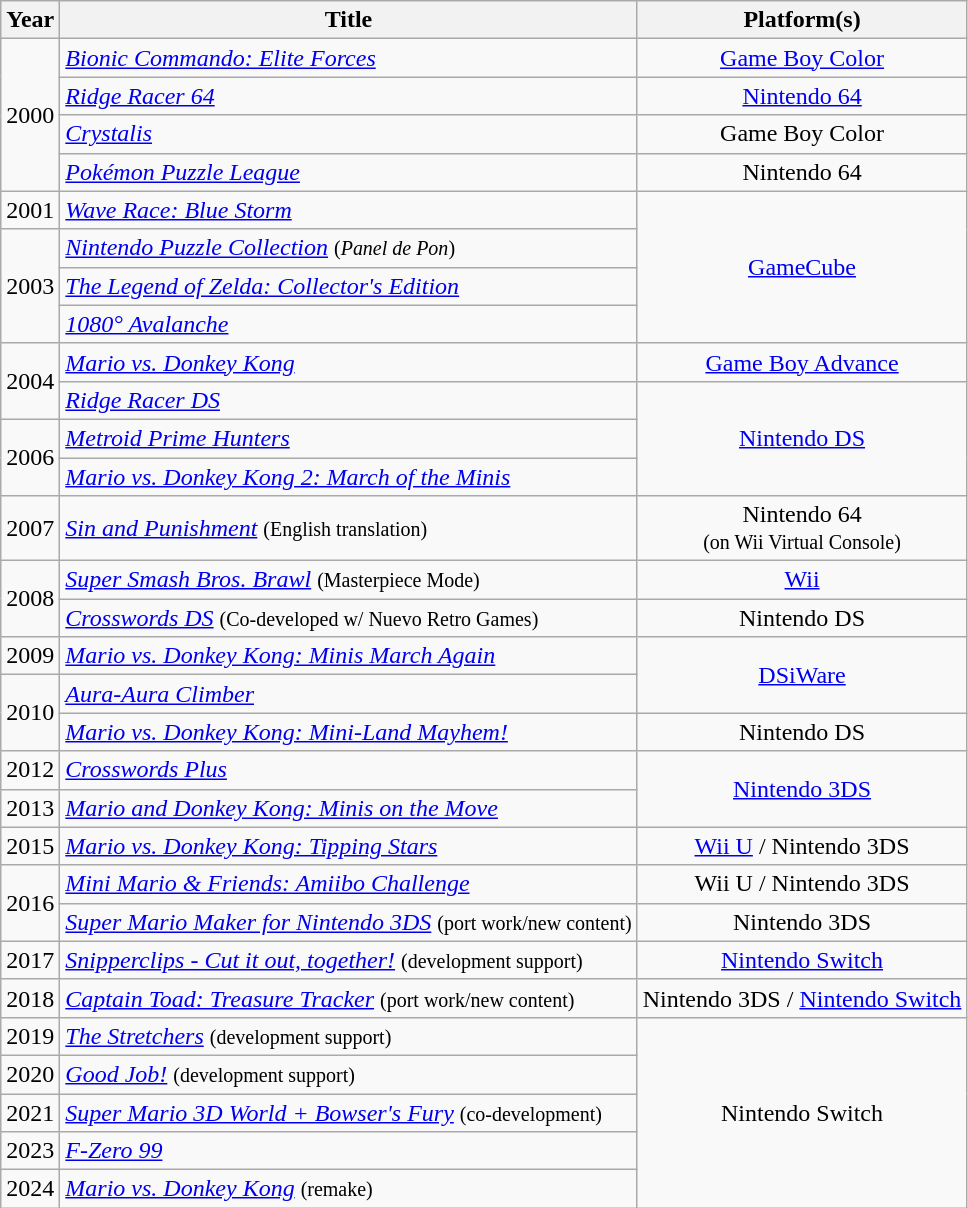<table class="wikitable" width="auto">
<tr>
<th>Year</th>
<th>Title</th>
<th>Platform(s)</th>
</tr>
<tr>
<td rowspan="4" style="text-align:center;">2000</td>
<td style="text-align:left;"><em><a href='#'>Bionic Commando: Elite Forces</a></em></td>
<td style="text-align:center;"><a href='#'>Game Boy Color</a></td>
</tr>
<tr>
<td style="text-align:left;"><em><a href='#'>Ridge Racer 64</a></em></td>
<td style="text-align:center;"><a href='#'>Nintendo 64</a></td>
</tr>
<tr>
<td style="text-align:left;"><em><a href='#'>Crystalis</a></em></td>
<td style="text-align:center;">Game Boy Color</td>
</tr>
<tr>
<td style="text-align:left;"><em><a href='#'>Pokémon Puzzle League</a></em></td>
<td style="text-align:center;">Nintendo 64</td>
</tr>
<tr>
<td style="text-align:center;">2001</td>
<td style="text-align:left;"><em><a href='#'>Wave Race: Blue Storm</a></em></td>
<td rowspan="4" style="text-align:center;"><a href='#'>GameCube</a></td>
</tr>
<tr>
<td rowspan="3" style="text-align:center;">2003</td>
<td style="text-align:left;"><em><a href='#'>Nintendo Puzzle Collection</a></em> <small>(<em>Panel de Pon</em>)</small></td>
</tr>
<tr>
<td style="text-align:left;"><em><a href='#'>The Legend of Zelda: Collector's Edition</a></em></td>
</tr>
<tr>
<td style="text-align:left;"><em><a href='#'>1080° Avalanche</a></em></td>
</tr>
<tr>
<td rowspan="2" style="text-align:center;">2004</td>
<td style="text-align:left;"><em><a href='#'>Mario vs. Donkey Kong</a></em></td>
<td style="text-align:center;"><a href='#'>Game Boy Advance</a></td>
</tr>
<tr>
<td style="text-align:left;"><em><a href='#'>Ridge Racer DS</a></em></td>
<td rowspan="3" style="text-align:center;"><a href='#'>Nintendo DS</a></td>
</tr>
<tr>
<td rowspan="2" style="text-align:center;">2006</td>
<td style="text-align:left;"><em><a href='#'>Metroid Prime Hunters</a></em></td>
</tr>
<tr>
<td style="text-align:left;"><em><a href='#'>Mario vs. Donkey Kong 2: March of the Minis</a></em></td>
</tr>
<tr>
<td style="text-align:center;">2007</td>
<td style="text-align:left;"><em><a href='#'>Sin and Punishment</a></em> <small>(English translation)</small></td>
<td style="text-align:center;">Nintendo 64<br><small>(on Wii Virtual Console)</small></td>
</tr>
<tr>
<td rowspan="2" style="text-align:center;">2008</td>
<td style="text-align:left;"><em><a href='#'>Super Smash Bros. Brawl</a></em> <small>(Masterpiece Mode)</small></td>
<td style="text-align:center;"><a href='#'>Wii</a></td>
</tr>
<tr>
<td style="text-align:left;"><em><a href='#'>Crosswords DS</a></em> <small>(Co-developed w/ Nuevo Retro Games)</small></td>
<td style="text-align:center;">Nintendo DS</td>
</tr>
<tr>
<td style="text-align:center;">2009</td>
<td style="text-align:left;"><em><a href='#'>Mario vs. Donkey Kong: Minis March Again</a></em></td>
<td rowspan="2" style="text-align:center;"><a href='#'>DSiWare</a></td>
</tr>
<tr>
<td rowspan="2" style="text-align:center;">2010</td>
<td style="text-align:left;"><em><a href='#'>Aura-Aura Climber</a></em></td>
</tr>
<tr>
<td style="text-align:left;"><em><a href='#'>Mario vs. Donkey Kong: Mini-Land Mayhem!</a></em></td>
<td style="text-align:center;">Nintendo DS</td>
</tr>
<tr>
<td style="text-align:center;">2012</td>
<td style="text-align:left;"><em><a href='#'>Crosswords Plus</a></em></td>
<td rowspan="2" style="text-align:center;"><a href='#'>Nintendo 3DS</a></td>
</tr>
<tr>
<td style="text-align:center;">2013</td>
<td style="text-align:left;"><em><a href='#'>Mario and Donkey Kong: Minis on the Move</a></em></td>
</tr>
<tr>
<td style="text-align:center;">2015</td>
<td style="text-align:left;"><em><a href='#'>Mario vs. Donkey Kong: Tipping Stars</a></em></td>
<td style="text-align:center;"><a href='#'>Wii U</a> / Nintendo 3DS</td>
</tr>
<tr>
<td rowspan="2" style="text-align:center;">2016</td>
<td style="text-align:left;"><em><a href='#'>Mini Mario & Friends: Amiibo Challenge</a></em></td>
<td style="text-align:center;">Wii U / Nintendo 3DS</td>
</tr>
<tr>
<td style="text-align:left;"><em><a href='#'>Super Mario Maker for Nintendo 3DS</a></em> <small>(port work/new content)</small></td>
<td style="text-align:center;">Nintendo 3DS</td>
</tr>
<tr>
<td>2017</td>
<td><em><a href='#'>Snipperclips - Cut it out, together!</a></em> <small>(development support)</small></td>
<td style="text-align:center;"><a href='#'>Nintendo Switch</a></td>
</tr>
<tr>
<td style="text-align:center;">2018</td>
<td style="text-align:left;"><em><a href='#'>Captain Toad: Treasure Tracker</a></em> <small>(port work/new content)</small></td>
<td style="text-align:center;">Nintendo 3DS / <a href='#'>Nintendo Switch</a></td>
</tr>
<tr>
<td style="text-align:center;">2019</td>
<td style="text-align:left;"><em><a href='#'>The Stretchers</a></em> <small>(development support)</small></td>
<td rowspan="5" style="text-align:center;">Nintendo Switch</td>
</tr>
<tr>
<td>2020</td>
<td><em><a href='#'>Good Job!</a></em> <small>(development support)</small></td>
</tr>
<tr>
<td>2021</td>
<td><em><a href='#'>Super Mario 3D World + Bowser's Fury</a></em> <small>(co-development)</small></td>
</tr>
<tr>
<td>2023</td>
<td><em><a href='#'>F-Zero 99</a></em></td>
</tr>
<tr>
<td>2024</td>
<td><em><a href='#'>Mario vs. Donkey Kong</a></em> <small>(remake)</small></td>
</tr>
</table>
